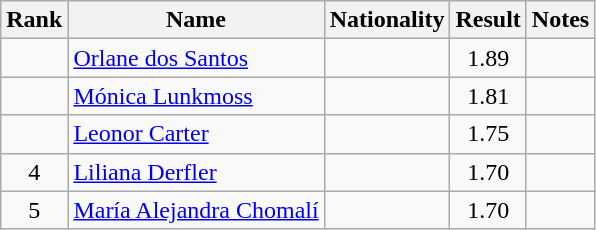<table class="wikitable sortable" style="text-align:center">
<tr>
<th>Rank</th>
<th>Name</th>
<th>Nationality</th>
<th>Result</th>
<th>Notes</th>
</tr>
<tr>
<td></td>
<td align=left><a href='#'>Orlane dos Santos</a></td>
<td align=left></td>
<td>1.89</td>
<td></td>
</tr>
<tr>
<td></td>
<td align=left><a href='#'>Mónica Lunkmoss</a></td>
<td align=left></td>
<td>1.81</td>
<td></td>
</tr>
<tr>
<td></td>
<td align=left><a href='#'>Leonor Carter</a></td>
<td align=left></td>
<td>1.75</td>
<td></td>
</tr>
<tr>
<td>4</td>
<td align=left><a href='#'>Liliana Derfler</a></td>
<td align=left></td>
<td>1.70</td>
<td></td>
</tr>
<tr>
<td>5</td>
<td align=left><a href='#'>María Alejandra Chomalí</a></td>
<td align=left></td>
<td>1.70</td>
<td></td>
</tr>
</table>
